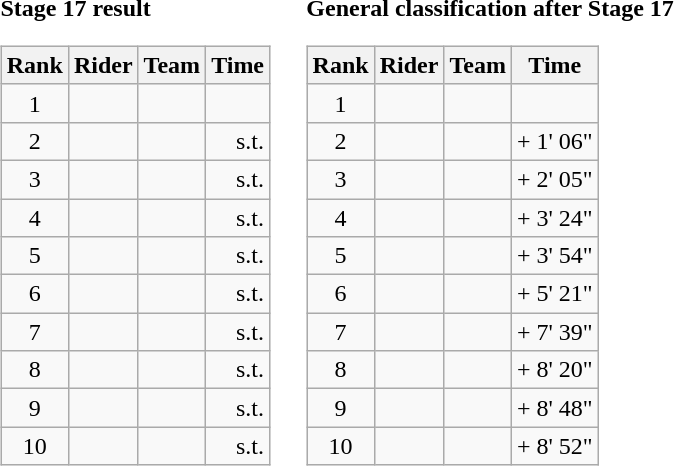<table>
<tr>
<td><strong>Stage 17 result</strong><br><table class="wikitable">
<tr>
<th scope="col">Rank</th>
<th scope="col">Rider</th>
<th scope="col">Team</th>
<th scope="col">Time</th>
</tr>
<tr>
<td style="text-align:center;">1</td>
<td></td>
<td></td>
<td style="text-align:right;"></td>
</tr>
<tr>
<td style="text-align:center;">2</td>
<td></td>
<td></td>
<td style="text-align:right;">s.t.</td>
</tr>
<tr>
<td style="text-align:center;">3</td>
<td></td>
<td></td>
<td style="text-align:right;">s.t.</td>
</tr>
<tr>
<td style="text-align:center;">4</td>
<td></td>
<td></td>
<td style="text-align:right;">s.t.</td>
</tr>
<tr>
<td style="text-align:center;">5</td>
<td></td>
<td></td>
<td style="text-align:right;">s.t.</td>
</tr>
<tr>
<td style="text-align:center;">6</td>
<td></td>
<td></td>
<td style="text-align:right;">s.t.</td>
</tr>
<tr>
<td style="text-align:center;">7</td>
<td></td>
<td></td>
<td style="text-align:right;">s.t.</td>
</tr>
<tr>
<td style="text-align:center;">8</td>
<td></td>
<td></td>
<td style="text-align:right;">s.t.</td>
</tr>
<tr>
<td style="text-align:center;">9</td>
<td></td>
<td></td>
<td style="text-align:right;">s.t.</td>
</tr>
<tr>
<td style="text-align:center;">10</td>
<td></td>
<td></td>
<td style="text-align:right;">s.t.</td>
</tr>
</table>
</td>
<td></td>
<td><strong>General classification after Stage 17</strong><br><table class="wikitable">
<tr>
<th scope="col">Rank</th>
<th scope="col">Rider</th>
<th scope="col">Team</th>
<th scope="col">Time</th>
</tr>
<tr>
<td style="text-align:center;">1</td>
<td></td>
<td></td>
<td style="text-align:right;"></td>
</tr>
<tr>
<td style="text-align:center;">2</td>
<td></td>
<td></td>
<td style="text-align:right;">+ 1' 06"</td>
</tr>
<tr>
<td style="text-align:center;">3</td>
<td></td>
<td></td>
<td style="text-align:right;">+ 2' 05"</td>
</tr>
<tr>
<td style="text-align:center;">4</td>
<td></td>
<td></td>
<td style="text-align:right;">+ 3' 24"</td>
</tr>
<tr>
<td style="text-align:center;">5</td>
<td></td>
<td></td>
<td style="text-align:right;">+ 3' 54"</td>
</tr>
<tr>
<td style="text-align:center;">6</td>
<td></td>
<td></td>
<td style="text-align:right;">+ 5' 21"</td>
</tr>
<tr>
<td style="text-align:center;">7</td>
<td></td>
<td></td>
<td style="text-align:right;">+ 7' 39"</td>
</tr>
<tr>
<td style="text-align:center;">8</td>
<td></td>
<td></td>
<td style="text-align:right;">+ 8' 20"</td>
</tr>
<tr>
<td style="text-align:center;">9</td>
<td></td>
<td></td>
<td style="text-align:right;">+ 8' 48"</td>
</tr>
<tr>
<td style="text-align:center;">10</td>
<td></td>
<td></td>
<td style="text-align:right;">+ 8' 52"</td>
</tr>
</table>
</td>
</tr>
</table>
